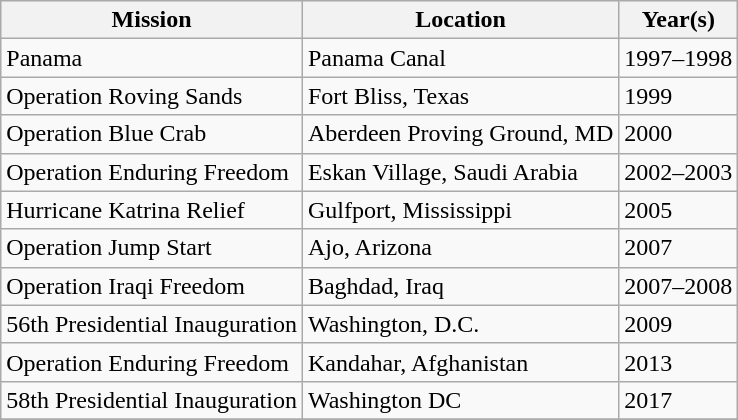<table class=wikitable>
<tr style="background:#efefef;">
<th>Mission</th>
<th>Location</th>
<th>Year(s)</th>
</tr>
<tr>
<td>Panama</td>
<td>Panama Canal</td>
<td>1997–1998</td>
</tr>
<tr>
<td>Operation Roving Sands</td>
<td>Fort Bliss, Texas</td>
<td>1999</td>
</tr>
<tr>
<td>Operation Blue Crab</td>
<td>Aberdeen Proving Ground, MD</td>
<td>2000</td>
</tr>
<tr>
<td>Operation Enduring Freedom</td>
<td>Eskan Village, Saudi Arabia</td>
<td>2002–2003</td>
</tr>
<tr>
<td>Hurricane Katrina Relief</td>
<td>Gulfport, Mississippi</td>
<td>2005</td>
</tr>
<tr>
<td>Operation Jump Start</td>
<td>Ajo, Arizona</td>
<td>2007</td>
</tr>
<tr>
<td>Operation Iraqi Freedom</td>
<td>Baghdad, Iraq</td>
<td>2007–2008</td>
</tr>
<tr>
<td>56th Presidential Inauguration</td>
<td>Washington, D.C.</td>
<td>2009</td>
</tr>
<tr>
<td>Operation Enduring Freedom</td>
<td>Kandahar, Afghanistan</td>
<td>2013</td>
</tr>
<tr>
<td>58th Presidential Inauguration</td>
<td>Washington DC</td>
<td>2017</td>
</tr>
<tr>
</tr>
</table>
